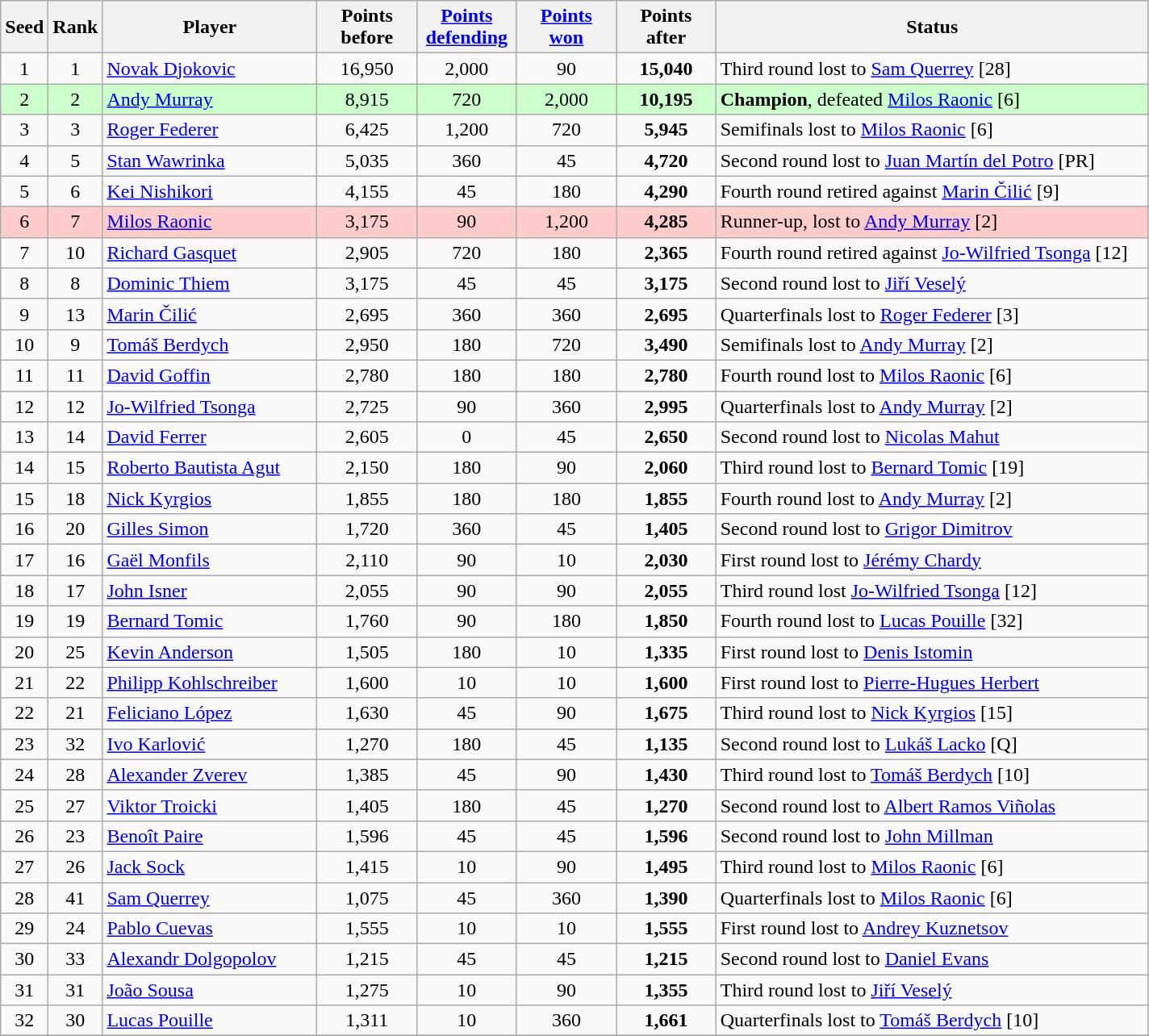<table class="wikitable sortable" style="text-align:center;">
<tr>
<th style="width:30px;">Seed</th>
<th style="width:30px;">Rank</th>
<th style="width:170px;">Player</th>
<th style="width:75px;">Points <br>before</th>
<th style="width:75px;"><a href='#'>Points <br>defending</a></th>
<th style="width:75px;"><a href='#'>Points <br>won</a></th>
<th style="width:75px;">Points <br>after</th>
<th style="width:350px;">Status</th>
</tr>
<tr>
<td>1</td>
<td>1</td>
<td style="text-align:left;" data-sort-value="Novak Djokovic"> <a href='#'>Novak Djokovic</a></td>
<td>16,950</td>
<td>2,000</td>
<td>90</td>
<td><strong>15,040</strong></td>
<td style="text-align:left;" data-sort-value=>Third round lost to  <a href='#'>Sam Querrey</a> [28]</td>
</tr>
<tr style="background:#cfc;">
<td>2</td>
<td>2</td>
<td style="text-align:left;" data-sort-value="Andy Murray"> <a href='#'>Andy Murray</a></td>
<td>8,915</td>
<td>720</td>
<td>2,000</td>
<td><strong>10,195</strong></td>
<td style="text-align:left;" data-sort-value=><strong>Champion</strong>, defeated   <a href='#'>Milos Raonic</a> [6]</td>
</tr>
<tr>
<td>3</td>
<td>3</td>
<td style="text-align:left;" data-sort-value="Roger Federer"> <a href='#'>Roger Federer</a></td>
<td>6,425</td>
<td>1,200</td>
<td>720</td>
<td><strong>5,945</strong></td>
<td style="text-align:left;" data-sort-value=>Semifinals lost to  <a href='#'>Milos Raonic</a> [6]</td>
</tr>
<tr>
<td>4</td>
<td>5</td>
<td style="text-align:left;" data-sort-value="Stan Wawrinka"> <a href='#'>Stan Wawrinka</a></td>
<td>5,035</td>
<td>360</td>
<td>45</td>
<td><strong>4,720</strong></td>
<td style="text-align:left;" data-sort-value=>Second round lost to  <a href='#'>Juan Martín del Potro</a> [PR]</td>
</tr>
<tr>
<td>5</td>
<td>6</td>
<td style="text-align:left;" data-sort-value="Kei Nishikori"> <a href='#'>Kei Nishikori</a></td>
<td>4,155</td>
<td>45</td>
<td>180</td>
<td><strong>4,290</strong></td>
<td style="text-align:left;" data-sort-value=>Fourth round retired against  <a href='#'>Marin Čilić</a> [9]</td>
</tr>
<tr style="background:#fcc;">
<td>6</td>
<td>7</td>
<td style="text-align:left;" data-sort-value="Milos Raonic"> <a href='#'>Milos Raonic</a></td>
<td>3,175</td>
<td>90</td>
<td>1,200</td>
<td><strong>4,285</strong></td>
<td style="text-align:left;" data-sort-value=>Runner-up, lost to  <a href='#'>Andy Murray</a> [2]</td>
</tr>
<tr>
<td>7</td>
<td>10</td>
<td style="text-align:left;" data-sort-value="Richard Gasquet"> <a href='#'>Richard Gasquet</a></td>
<td>2,905</td>
<td>720</td>
<td>180</td>
<td><strong>2,365</strong></td>
<td style="text-align:left;" data-sort-value=>Fourth round retired against  <a href='#'>Jo-Wilfried Tsonga</a> [12]</td>
</tr>
<tr>
<td>8</td>
<td>8</td>
<td style="text-align:left;" data-sort-value="Dominic Thiem"> <a href='#'>Dominic Thiem</a></td>
<td>3,175</td>
<td>45</td>
<td>45</td>
<td><strong>3,175</strong></td>
<td style="text-align:left;" data-sort-value=>Second round lost to  <a href='#'>Jiří Veselý</a></td>
</tr>
<tr>
<td>9</td>
<td>13</td>
<td style="text-align:left;" data-sort-value="Marin Čilić"> <a href='#'>Marin Čilić</a></td>
<td>2,695</td>
<td>360</td>
<td>360</td>
<td><strong>2,695</strong></td>
<td style="text-align:left;" data-sort-value=>Quarterfinals lost to  <a href='#'>Roger Federer</a> [3]</td>
</tr>
<tr>
<td>10</td>
<td>9</td>
<td style="text-align:left;" data-sort-value="Tomáš Berdych"> <a href='#'>Tomáš Berdych</a></td>
<td>2,950</td>
<td>180</td>
<td>720</td>
<td><strong>3,490</strong></td>
<td style="text-align:left;" data-sort-value=>Semifinals lost to  <a href='#'>Andy Murray</a> [2]</td>
</tr>
<tr>
<td>11</td>
<td>11</td>
<td style="text-align:left;" data-sort-value="David Goffin"> <a href='#'>David Goffin</a></td>
<td>2,780</td>
<td>180</td>
<td>180</td>
<td><strong>2,780</strong></td>
<td style="text-align:left;" data-sort-value=>Fourth round lost to  <a href='#'>Milos Raonic</a> [6]</td>
</tr>
<tr>
<td>12</td>
<td>12</td>
<td style="text-align:left;" data-sort-value="Jo-Wilfried Tsonga"> <a href='#'>Jo-Wilfried Tsonga</a></td>
<td>2,725</td>
<td>90</td>
<td>360</td>
<td><strong>2,995</strong></td>
<td style="text-align:left;" data-sort-value=>Quarterfinals lost to  <a href='#'>Andy Murray</a> [2]</td>
</tr>
<tr>
<td>13</td>
<td>14</td>
<td style="text-align:left;" data-sort-value="David Ferrer"> <a href='#'>David Ferrer</a></td>
<td>2,605</td>
<td>0</td>
<td>45</td>
<td><strong>2,650</strong></td>
<td style="text-align:left;" data-sort-value=>Second round lost to  <a href='#'>Nicolas Mahut</a></td>
</tr>
<tr>
<td>14</td>
<td>15</td>
<td style="text-align:left;" data-sort-value="Roberto Bautista Agut"> <a href='#'>Roberto Bautista Agut</a></td>
<td>2,150</td>
<td>180</td>
<td>90</td>
<td><strong>2,060</strong></td>
<td style="text-align:left;" data-sort-value=>Third round lost to  <a href='#'>Bernard Tomic</a> [19]</td>
</tr>
<tr>
<td>15</td>
<td>18</td>
<td style="text-align:left;" data-sort-value="Nick Kyrgios"> <a href='#'>Nick Kyrgios</a></td>
<td>1,855</td>
<td>180</td>
<td>180</td>
<td><strong>1,855</strong></td>
<td style="text-align:left;" data-sort-value=>Fourth round lost to  <a href='#'>Andy Murray</a> [2]</td>
</tr>
<tr>
<td>16</td>
<td>20</td>
<td style="text-align:left;" data-sort-value="Gilles Simon"> <a href='#'>Gilles Simon</a></td>
<td>1,720</td>
<td>360</td>
<td>45</td>
<td><strong>1,405</strong></td>
<td style="text-align:left;" data-sort-value=>Second round lost to  <a href='#'>Grigor Dimitrov</a></td>
</tr>
<tr>
<td>17</td>
<td>16</td>
<td style="text-align:left;" data-sort-value="Gaël Monfils"> <a href='#'>Gaël Monfils</a></td>
<td>2,110</td>
<td>90</td>
<td>10</td>
<td><strong>2,030</strong></td>
<td style="text-align:left;" data-sort-value=>First round lost to  <a href='#'>Jérémy Chardy</a></td>
</tr>
<tr>
<td>18</td>
<td>17</td>
<td style="text-align:left;" data-sort-value="John Isner"> <a href='#'>John Isner</a></td>
<td>2,055</td>
<td>90</td>
<td>90</td>
<td><strong>2,055</strong></td>
<td style="text-align:left;" data-sort-value=>Third round lost  <a href='#'>Jo-Wilfried Tsonga</a> [12]</td>
</tr>
<tr>
<td>19</td>
<td>19</td>
<td style="text-align:left;" data-sort-value="Bernard Tomic"> <a href='#'>Bernard Tomic</a></td>
<td>1,760</td>
<td>90</td>
<td>180</td>
<td><strong>1,850</strong></td>
<td style="text-align:left;" data-sort-value=>Fourth round lost to  <a href='#'>Lucas Pouille</a> [32]</td>
</tr>
<tr>
<td>20</td>
<td>25</td>
<td style="text-align:left;" data-sort-value="Kevin Anderson"> <a href='#'>Kevin Anderson</a></td>
<td>1,505</td>
<td>180</td>
<td>10</td>
<td><strong>1,335</strong></td>
<td style="text-align:left;" data-sort-value=>First round lost to  <a href='#'>Denis Istomin</a></td>
</tr>
<tr>
<td>21</td>
<td>22</td>
<td style="text-align:left;" data-sort-value="Philipp Kohlschreiber"> <a href='#'>Philipp Kohlschreiber</a></td>
<td>1,600</td>
<td>10</td>
<td>10</td>
<td><strong>1,600</strong></td>
<td style="text-align:left;" data-sort-value=>First round lost to  <a href='#'>Pierre-Hugues Herbert</a></td>
</tr>
<tr>
<td>22</td>
<td>21</td>
<td style="text-align:left;" data-sort-value="Feliciano López"> <a href='#'>Feliciano López</a></td>
<td>1,630</td>
<td>45</td>
<td>90</td>
<td><strong>1,675</strong></td>
<td style="text-align:left;" data-sort-value=>Third round lost to  <a href='#'>Nick Kyrgios</a> [15]</td>
</tr>
<tr>
<td>23</td>
<td>32</td>
<td style="text-align:left;" data-sort-value="Ivo Karlović"> <a href='#'>Ivo Karlović</a></td>
<td>1,270</td>
<td>180</td>
<td>45</td>
<td><strong>1,135</strong></td>
<td style="text-align:left;" data-sort-value=>Second round lost to  <a href='#'>Lukáš Lacko</a> [Q]</td>
</tr>
<tr>
<td>24</td>
<td>28</td>
<td style="text-align:left;" data-sort-value="Alexander Zverev"> <a href='#'>Alexander Zverev</a></td>
<td>1,385</td>
<td>45</td>
<td>90</td>
<td><strong>1,430</strong></td>
<td style="text-align:left;" data-sort-value=>Third round lost to  <a href='#'>Tomáš Berdych</a> [10]</td>
</tr>
<tr>
<td>25</td>
<td>27</td>
<td style="text-align:left;" data-sort-value="Viktor Troicki"> <a href='#'>Viktor Troicki</a></td>
<td>1,405</td>
<td>180</td>
<td>45</td>
<td><strong>1,270</strong></td>
<td style="text-align:left;" data-sort-value=>Second round lost to  <a href='#'>Albert Ramos Viñolas</a></td>
</tr>
<tr>
<td>26</td>
<td>23</td>
<td style="text-align:left;" data-sort-value="Benoît Paire"> <a href='#'>Benoît Paire</a></td>
<td>1,596</td>
<td>45</td>
<td>45</td>
<td><strong>1,596</strong></td>
<td style="text-align:left;" data-sort-value=>Second round lost to  <a href='#'>John Millman</a></td>
</tr>
<tr>
<td>27</td>
<td>26</td>
<td style="text-align:left;" data-sort-value="Jack Sock"> <a href='#'>Jack Sock</a></td>
<td>1,415</td>
<td>10</td>
<td>90</td>
<td><strong>1,495</strong></td>
<td style="text-align:left;" data-sort-value=>Third round lost to  <a href='#'>Milos Raonic</a> [6]</td>
</tr>
<tr>
<td>28</td>
<td>41</td>
<td style="text-align:left;" data-sort-value="Sam Querrey"> <a href='#'>Sam Querrey</a></td>
<td>1,075</td>
<td>45</td>
<td>360</td>
<td><strong>1,390</strong></td>
<td style="text-align:left;" data-sort-value=>Quarterfinals lost to  <a href='#'>Milos Raonic</a> [6]</td>
</tr>
<tr>
<td>29</td>
<td>24</td>
<td style="text-align:left;" data-sort-value="Pablo Cuevas"> <a href='#'>Pablo Cuevas</a></td>
<td>1,555</td>
<td>10</td>
<td>10</td>
<td><strong>1,555</strong></td>
<td style="text-align:left;" data-sort-value=>First round lost to  <a href='#'>Andrey Kuznetsov</a></td>
</tr>
<tr>
<td>30</td>
<td>33</td>
<td style="text-align:left;" data-sort-value="Alexandr Dolgopolov"> <a href='#'>Alexandr Dolgopolov</a></td>
<td>1,215</td>
<td>45</td>
<td>45</td>
<td><strong>1,215</strong></td>
<td style="text-align:left;" data-sort-value=>Second round lost to  <a href='#'>Daniel Evans</a></td>
</tr>
<tr>
<td>31</td>
<td>31</td>
<td style="text-align:left;" data-sort-value="João Sousa"> <a href='#'>João Sousa</a></td>
<td>1,275</td>
<td>10</td>
<td>90</td>
<td><strong>1,355</strong></td>
<td style="text-align:left;" data-sort-value=>Third round lost to  <a href='#'>Jiří Veselý</a></td>
</tr>
<tr>
<td>32</td>
<td>30</td>
<td style="text-align:left;" data-sort-value="Lucas Pouille"> <a href='#'>Lucas Pouille</a></td>
<td>1,311</td>
<td>10</td>
<td>360</td>
<td><strong>1,661</strong></td>
<td style="text-align:left;" data-sort-value=>Quarterfinals lost to  <a href='#'>Tomáš Berdych</a> [10]</td>
</tr>
<tr>
</tr>
</table>
